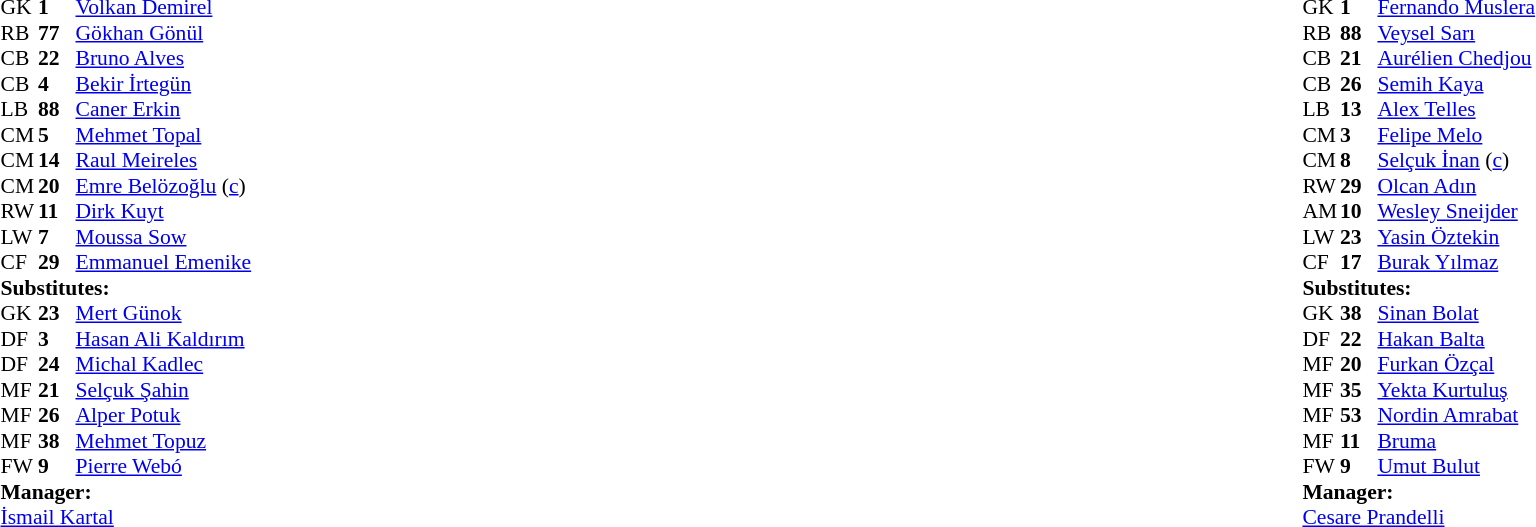<table width="100%">
<tr>
<td valign="top" width="50%"><br><table style="font-size: 90%" cellspacing="0" cellpadding="0">
<tr>
<td colspan="4"></td>
</tr>
<tr>
<th width=25></th>
<th width=25></th>
</tr>
<tr>
<td>GK</td>
<td><strong>1</strong></td>
<td> <a href='#'>Volkan Demirel</a></td>
<td></td>
</tr>
<tr>
<td>RB</td>
<td><strong>77</strong></td>
<td> <a href='#'>Gökhan Gönül</a></td>
</tr>
<tr>
<td>CB</td>
<td><strong>22</strong></td>
<td> <a href='#'>Bruno Alves</a></td>
<td></td>
<td></td>
</tr>
<tr>
<td>CB</td>
<td><strong>4</strong></td>
<td> <a href='#'>Bekir İrtegün</a></td>
</tr>
<tr>
<td>LB</td>
<td><strong>88</strong></td>
<td> <a href='#'>Caner Erkin</a></td>
</tr>
<tr>
<td>CM</td>
<td><strong>5</strong></td>
<td> <a href='#'>Mehmet Topal</a></td>
</tr>
<tr>
<td>CM</td>
<td><strong>14</strong></td>
<td> <a href='#'>Raul Meireles</a></td>
</tr>
<tr>
<td>CM</td>
<td><strong>20</strong></td>
<td> <a href='#'>Emre Belözoğlu</a> (<a href='#'>c</a>)</td>
<td></td>
<td></td>
</tr>
<tr>
<td>RW</td>
<td><strong>11</strong></td>
<td> <a href='#'>Dirk Kuyt</a></td>
<td></td>
</tr>
<tr>
<td>LW</td>
<td><strong>7</strong></td>
<td> <a href='#'>Moussa Sow</a></td>
<td></td>
<td></td>
</tr>
<tr>
<td>CF</td>
<td><strong>29</strong></td>
<td> <a href='#'>Emmanuel Emenike</a></td>
<td></td>
</tr>
<tr>
<td colspan=3><strong>Substitutes:</strong></td>
</tr>
<tr>
<td>GK</td>
<td><strong>23</strong></td>
<td> <a href='#'>Mert Günok</a></td>
</tr>
<tr>
<td>DF</td>
<td><strong>3</strong></td>
<td> <a href='#'>Hasan Ali Kaldırım</a></td>
</tr>
<tr>
<td>DF</td>
<td><strong>24</strong></td>
<td> <a href='#'>Michal Kadlec</a></td>
<td></td>
<td></td>
</tr>
<tr>
<td>MF</td>
<td><strong>21</strong></td>
<td> <a href='#'>Selçuk Şahin</a></td>
</tr>
<tr>
<td>MF</td>
<td><strong>26</strong></td>
<td> <a href='#'>Alper Potuk</a></td>
<td></td>
<td></td>
</tr>
<tr>
<td>MF</td>
<td><strong>38</strong></td>
<td> <a href='#'>Mehmet Topuz</a></td>
<td></td>
<td></td>
</tr>
<tr>
<td>FW</td>
<td><strong>9</strong></td>
<td> <a href='#'>Pierre Webó</a></td>
</tr>
<tr>
<td colspan=3><strong>Manager:</strong></td>
</tr>
<tr>
<td colspan=3> <a href='#'>İsmail Kartal</a></td>
</tr>
<tr>
</tr>
</table>
</td>
<td style="vertical-align:top"></td>
<td valign="top" width="50%"><br><table style="font-size: 90%" cellspacing="0" cellpadding="0" align=center>
<tr>
<td colspan="4"></td>
</tr>
<tr>
<th width=25></th>
<th width=25></th>
</tr>
<tr>
<td>GK</td>
<td><strong>1</strong></td>
<td> <a href='#'>Fernando Muslera</a></td>
</tr>
<tr>
<td>RB</td>
<td><strong>88</strong></td>
<td> <a href='#'>Veysel Sarı</a></td>
<td></td>
</tr>
<tr>
<td>CB</td>
<td><strong>21</strong></td>
<td> <a href='#'>Aurélien Chedjou</a></td>
</tr>
<tr>
<td>CB</td>
<td><strong>26</strong></td>
<td> <a href='#'>Semih Kaya</a></td>
</tr>
<tr>
<td>LB</td>
<td><strong>13</strong></td>
<td> <a href='#'>Alex Telles</a></td>
<td></td>
<td></td>
</tr>
<tr>
<td>CM</td>
<td><strong>3</strong></td>
<td> <a href='#'>Felipe Melo</a></td>
<td></td>
</tr>
<tr>
<td>CM</td>
<td><strong>8</strong></td>
<td> <a href='#'>Selçuk İnan</a> (<a href='#'>c</a>)</td>
<td></td>
</tr>
<tr>
<td>RW</td>
<td><strong>29</strong></td>
<td> <a href='#'>Olcan Adın</a></td>
</tr>
<tr>
<td>AM</td>
<td><strong>10</strong></td>
<td> <a href='#'>Wesley Sneijder</a></td>
<td></td>
<td></td>
</tr>
<tr>
<td>LW</td>
<td><strong>23</strong></td>
<td> <a href='#'>Yasin Öztekin</a></td>
<td></td>
<td></td>
</tr>
<tr>
<td>CF</td>
<td><strong>17</strong></td>
<td> <a href='#'>Burak Yılmaz</a></td>
<td></td>
</tr>
<tr>
<td colspan=3><strong>Substitutes:</strong></td>
</tr>
<tr>
<td>GK</td>
<td><strong>38</strong></td>
<td> <a href='#'>Sinan Bolat</a></td>
</tr>
<tr>
<td>DF</td>
<td><strong>22</strong></td>
<td> <a href='#'>Hakan Balta</a></td>
<td></td>
<td></td>
</tr>
<tr>
<td>MF</td>
<td><strong>20</strong></td>
<td> <a href='#'>Furkan Özçal</a></td>
</tr>
<tr>
<td>MF</td>
<td><strong>35</strong></td>
<td> <a href='#'>Yekta Kurtuluş</a></td>
<td></td>
<td></td>
</tr>
<tr>
<td>MF</td>
<td><strong>53</strong></td>
<td> <a href='#'>Nordin Amrabat</a></td>
</tr>
<tr>
<td>MF</td>
<td><strong>11</strong></td>
<td> <a href='#'>Bruma</a></td>
<td></td>
<td></td>
</tr>
<tr>
<td>FW</td>
<td><strong>9</strong></td>
<td> <a href='#'>Umut Bulut</a></td>
</tr>
<tr>
<td colspan=3><strong>Manager:</strong></td>
</tr>
<tr>
<td colspan=3> <a href='#'>Cesare Prandelli</a></td>
</tr>
<tr>
</tr>
</table>
</td>
</tr>
</table>
